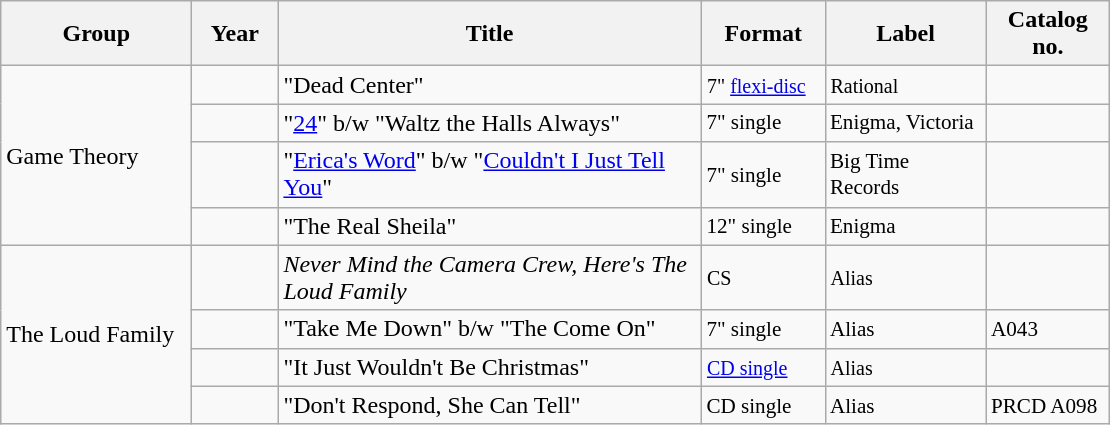<table class="wikitable">
<tr>
<th style="width:120px;">Group</th>
<th style="width:50px;">Year</th>
<th style="width:275px;">Title</th>
<th style="width:75px;">Format</th>
<th style="width:100px;">Label</th>
<th style="width:75px;">Catalog no.</th>
</tr>
<tr>
<td rowspan="4">Game Theory</td>
<td></td>
<td>"Dead Center"</td>
<td><small>7" <a href='#'>flexi-disc</a></small></td>
<td><small>Rational</small></td>
<td></td>
</tr>
<tr>
<td></td>
<td>"<a href='#'>24</a>" b/w "Waltz the Halls Always"</td>
<td style="font-size:88%;">7" single</td>
<td style="font-size:88%;">Enigma, Victoria</td>
<td></td>
</tr>
<tr>
<td></td>
<td>"<a href='#'>Erica's Word</a>" b/w "<a href='#'>Couldn't I Just Tell You</a>"</td>
<td style="font-size:88%;">7" single</td>
<td style="font-size:88%;">Big Time Records</td>
<td></td>
</tr>
<tr>
<td></td>
<td>"The Real Sheila"</td>
<td style="font-size:88%;">12" single</td>
<td style="font-size:88%;">Enigma</td>
<td></td>
</tr>
<tr>
<td rowspan="4">The Loud Family</td>
<td></td>
<td><em>Never Mind the Camera Crew, Here's The Loud Family</em></td>
<td><small>CS</small></td>
<td><small>Alias</small></td>
<td></td>
</tr>
<tr>
<td></td>
<td>"Take Me Down" b/w "The Come On"</td>
<td style="font-size:88%;">7" single</td>
<td style="font-size:88%;">Alias</td>
<td style="font-size:88%;">A043</td>
</tr>
<tr>
<td></td>
<td>"It Just Wouldn't Be Christmas"</td>
<td><small><a href='#'>CD single</a></small></td>
<td><small>Alias</small></td>
<td></td>
</tr>
<tr>
<td></td>
<td>"Don't Respond, She Can Tell"</td>
<td style="font-size:88%;">CD single</td>
<td style="font-size:88%;">Alias</td>
<td style="font-size:88%;">PRCD A098</td>
</tr>
</table>
